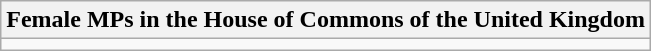<table class="wikitable">
<tr>
<th>Female MPs in the House of Commons of the United Kingdom</th>
</tr>
<tr>
<td></td>
</tr>
</table>
